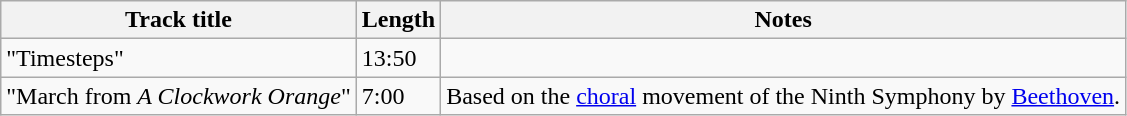<table class="wikitable sortable" width="auto">
<tr>
<th>Track title</th>
<th>Length</th>
<th>Notes</th>
</tr>
<tr>
<td>"Timesteps"</td>
<td>13:50</td>
<td></td>
</tr>
<tr>
<td>"March from <em>A Clockwork Orange</em>"</td>
<td>7:00</td>
<td>Based on the <a href='#'>choral</a> movement of the Ninth Symphony by <a href='#'>Beethoven</a>.</td>
</tr>
</table>
